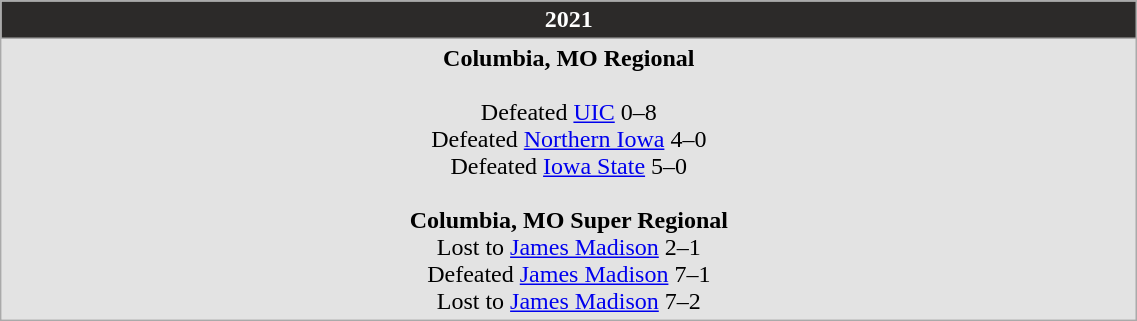<table Class="wikitable" width="60%">
<tr>
<th style="background:#2C2A29; color:white;">2021</th>
</tr>
<tr style="background: #e3e3e3;">
<td align="center"><strong>Columbia, MO Regional</strong><br><br>Defeated <a href='#'>UIC</a> 0–8<br>
Defeated <a href='#'>Northern Iowa</a> 4–0<br>
Defeated <a href='#'>Iowa State</a> 5–0<br><br><strong>Columbia, MO Super Regional</strong><br>
Lost to <a href='#'>James Madison</a> 2–1<br>
Defeated <a href='#'>James Madison</a> 7–1<br>
Lost to <a href='#'>James Madison</a> 7–2</td>
</tr>
</table>
